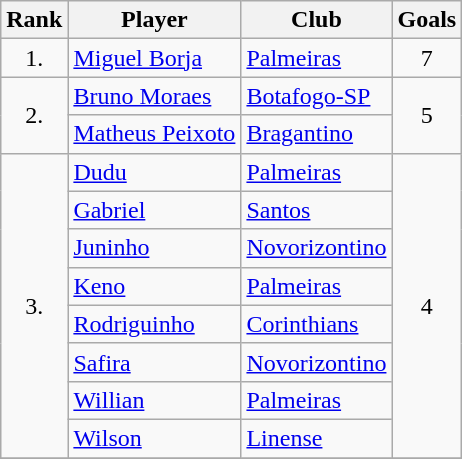<table class="wikitable sortable" style="text-align:center">
<tr>
<th>Rank</th>
<th>Player</th>
<th>Club</th>
<th>Goals</th>
</tr>
<tr>
<td>1.</td>
<td align="left"> <a href='#'>Miguel Borja</a></td>
<td align="left"><a href='#'>Palmeiras</a></td>
<td>7</td>
</tr>
<tr>
<td rowspan="2">2.</td>
<td align="left"> <a href='#'>Bruno Moraes</a></td>
<td align="left"><a href='#'>Botafogo-SP</a></td>
<td rowspan="2">5</td>
</tr>
<tr>
<td align="left"> <a href='#'>Matheus Peixoto</a></td>
<td align="left"><a href='#'>Bragantino</a></td>
</tr>
<tr>
<td rowspan="8">3.</td>
<td align="left"> <a href='#'>Dudu</a></td>
<td align="left"><a href='#'>Palmeiras</a></td>
<td rowspan="8">4</td>
</tr>
<tr>
<td align="left"> <a href='#'>Gabriel</a></td>
<td align="left"><a href='#'>Santos</a></td>
</tr>
<tr>
<td align="left"> <a href='#'>Juninho</a></td>
<td align="left"><a href='#'>Novorizontino</a></td>
</tr>
<tr>
<td align="left"> <a href='#'>Keno</a></td>
<td align="left"><a href='#'>Palmeiras</a></td>
</tr>
<tr>
<td align="left"> <a href='#'>Rodriguinho</a></td>
<td align="left"><a href='#'>Corinthians</a></td>
</tr>
<tr>
<td align="left"> <a href='#'>Safira</a></td>
<td align="left"><a href='#'>Novorizontino</a></td>
</tr>
<tr>
<td align="left"> <a href='#'>Willian</a></td>
<td align="left"><a href='#'>Palmeiras</a></td>
</tr>
<tr>
<td align="left"> <a href='#'>Wilson</a></td>
<td align="left"><a href='#'>Linense</a></td>
</tr>
<tr>
</tr>
</table>
